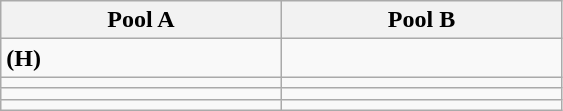<table class="wikitable" width=375>
<tr>
<th width=50%>Pool A</th>
<th width=50%>Pool B</th>
</tr>
<tr>
<td> <strong>(H)</strong></td>
<td></td>
</tr>
<tr>
<td></td>
<td></td>
</tr>
<tr>
<td></td>
<td></td>
</tr>
<tr>
<td></td>
<td></td>
</tr>
</table>
